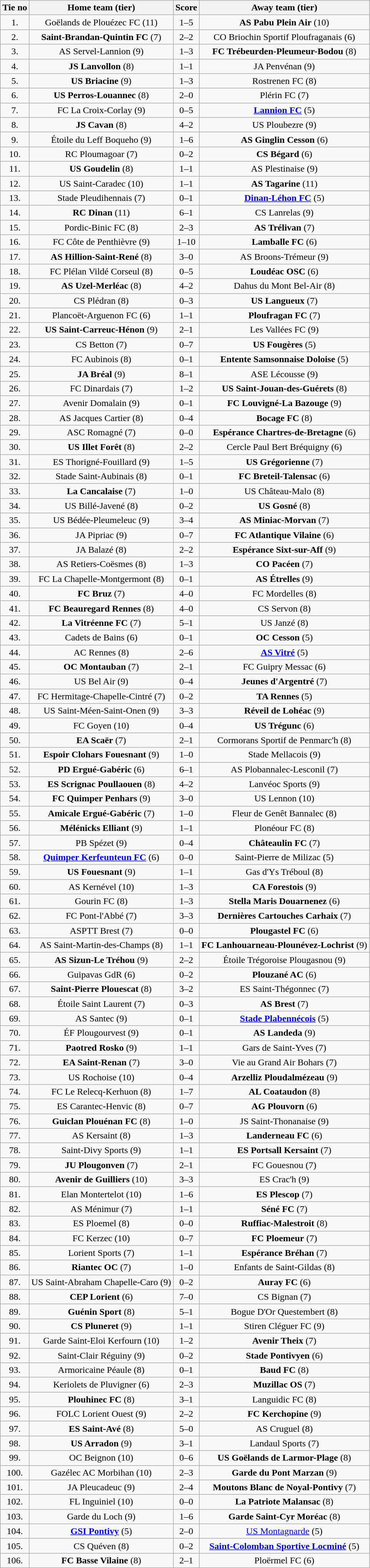<table class="wikitable" style="text-align: center">
<tr>
<th>Tie no</th>
<th>Home team (tier)</th>
<th>Score</th>
<th>Away team (tier)</th>
</tr>
<tr>
<td>1.</td>
<td>Goëlands de Plouézec FC (11)</td>
<td>1–5</td>
<td><strong>AS Pabu Plein Air</strong> (10)</td>
</tr>
<tr>
<td>2.</td>
<td><strong>Saint-Brandan-Quintin FC</strong> (7)</td>
<td>2–2 </td>
<td>CO Briochin Sportif Ploufraganais (6)</td>
</tr>
<tr>
<td>3.</td>
<td>AS Servel-Lannion (9)</td>
<td>1–3</td>
<td><strong>FC Trébeurden-Pleumeur-Bodou</strong> (8)</td>
</tr>
<tr>
<td>4.</td>
<td><strong>JS Lanvollon</strong> (8)</td>
<td>1–1 </td>
<td>JA Penvénan (9)</td>
</tr>
<tr>
<td>5.</td>
<td><strong>US Briacine</strong> (9)</td>
<td>1–3</td>
<td>Rostrenen FC (8)</td>
</tr>
<tr>
<td>6.</td>
<td><strong>US Perros-Louannec</strong> (8)</td>
<td>2–0</td>
<td>Plérin FC (7)</td>
</tr>
<tr>
<td>7.</td>
<td>FC La Croix-Corlay (9)</td>
<td>0–5</td>
<td><strong><a href='#'>Lannion FC</a></strong> (5)</td>
</tr>
<tr>
<td>8.</td>
<td><strong>JS Cavan</strong> (8)</td>
<td>4–2</td>
<td>US Ploubezre (9)</td>
</tr>
<tr>
<td>9.</td>
<td>Étoile du Leff Boqueho (9)</td>
<td>1–6</td>
<td><strong>AS Ginglin Cesson</strong> (6)</td>
</tr>
<tr>
<td>10.</td>
<td>RC Ploumagoar (7)</td>
<td>0–2</td>
<td><strong>CS Bégard</strong> (6)</td>
</tr>
<tr>
<td>11.</td>
<td><strong>US Goudelin</strong> (8)</td>
<td>1–1 </td>
<td>AS Plestinaise (9)</td>
</tr>
<tr>
<td>12.</td>
<td>US Saint-Caradec (10)</td>
<td>1–1 </td>
<td><strong>AS Tagarine</strong> (11)</td>
</tr>
<tr>
<td>13.</td>
<td>Stade Pleudihennais (7)</td>
<td>0–1</td>
<td><strong><a href='#'>Dinan-Léhon FC</a></strong> (5)</td>
</tr>
<tr>
<td>14.</td>
<td><strong>RC Dinan</strong> (11)</td>
<td>6–1</td>
<td>CS Lanrelas (9)</td>
</tr>
<tr>
<td>15.</td>
<td>Pordic-Binic FC (8)</td>
<td>2–3</td>
<td><strong>AS Trélivan</strong> (7)</td>
</tr>
<tr>
<td>16.</td>
<td>FC Côte de Penthièvre (9)</td>
<td>1–10</td>
<td><strong>Lamballe FC</strong> (6)</td>
</tr>
<tr>
<td>17.</td>
<td><strong>AS Hillion-Saint-René</strong> (8)</td>
<td>3–0</td>
<td>AS Broons-Trémeur (9)</td>
</tr>
<tr>
<td>18.</td>
<td>FC Plélan Vildé Corseul (8)</td>
<td>0–5</td>
<td><strong>Loudéac OSC</strong> (6)</td>
</tr>
<tr>
<td>19.</td>
<td><strong>AS Uzel-Merléac</strong> (8)</td>
<td>4–2</td>
<td>Dahus du Mont Bel-Air (8)</td>
</tr>
<tr>
<td>20.</td>
<td>CS Plédran (8)</td>
<td>0–3</td>
<td><strong>US Langueux</strong> (7)</td>
</tr>
<tr>
<td>21.</td>
<td>Plancoët-Arguenon FC (6)</td>
<td>1–1 </td>
<td><strong>Ploufragan FC</strong> (7)</td>
</tr>
<tr>
<td>22.</td>
<td><strong>US Saint-Carreuc-Hénon</strong> (9)</td>
<td>2–1</td>
<td>Les Vallées FC (9)</td>
</tr>
<tr>
<td>23.</td>
<td>CS Betton (7)</td>
<td>0–7</td>
<td><strong>US Fougères</strong> (5)</td>
</tr>
<tr>
<td>24.</td>
<td>FC Aubinois (8)</td>
<td>0–1</td>
<td><strong>Entente Samsonnaise Doloise</strong> (5)</td>
</tr>
<tr>
<td>25.</td>
<td><strong>JA Bréal</strong> (9)</td>
<td>8–1</td>
<td>ASE Lécousse (9)</td>
</tr>
<tr>
<td>26.</td>
<td>FC Dinardais (7)</td>
<td>1–2</td>
<td><strong>US Saint-Jouan-des-Guérets</strong> (8)</td>
</tr>
<tr>
<td>27.</td>
<td>Avenir Domalain (9)</td>
<td>0–1</td>
<td><strong>FC Louvigné-La Bazouge</strong> (9)</td>
</tr>
<tr>
<td>28.</td>
<td>AS Jacques Cartier (8)</td>
<td>0–4</td>
<td><strong>Bocage FC</strong> (8)</td>
</tr>
<tr>
<td>29.</td>
<td>ASC Romagné (7)</td>
<td>0–0 </td>
<td><strong>Espérance Chartres-de-Bretagne</strong> (6)</td>
</tr>
<tr>
<td>30.</td>
<td><strong>US Illet Forêt</strong> (8)</td>
<td>2–2 </td>
<td>Cercle Paul Bert Bréquigny (6)</td>
</tr>
<tr>
<td>31.</td>
<td>ES Thorigné-Fouillard (9)</td>
<td>1–5</td>
<td><strong>US Grégorienne</strong> (7)</td>
</tr>
<tr>
<td>32.</td>
<td>Stade Saint-Aubinais (8)</td>
<td>0–1</td>
<td><strong>FC Breteil-Talensac</strong> (6)</td>
</tr>
<tr>
<td>33.</td>
<td><strong>La Cancalaise</strong> (7)</td>
<td>1–0</td>
<td>US Château-Malo (8)</td>
</tr>
<tr>
<td>34.</td>
<td>US Billé-Javené (8)</td>
<td>0–2</td>
<td><strong>US Gosné</strong> (8)</td>
</tr>
<tr>
<td>35.</td>
<td>US Bédée-Pleumeleuc (9)</td>
<td>3–4</td>
<td><strong>AS Miniac-Morvan</strong> (7)</td>
</tr>
<tr>
<td>36.</td>
<td>JA Pipriac (9)</td>
<td>0–7</td>
<td><strong>FC Atlantique Vilaine</strong> (6)</td>
</tr>
<tr>
<td>37.</td>
<td>JA Balazé (8)</td>
<td>2–2 </td>
<td><strong>Espérance Sixt-sur-Aff</strong> (9)</td>
</tr>
<tr>
<td>38.</td>
<td>AS Retiers-Coësmes (8)</td>
<td>1–3</td>
<td><strong>CO Pacéen</strong> (7)</td>
</tr>
<tr>
<td>39.</td>
<td>FC La Chapelle-Montgermont (8)</td>
<td>0–1</td>
<td><strong>AS Étrelles</strong> (9)</td>
</tr>
<tr>
<td>40.</td>
<td><strong>FC Bruz</strong> (7)</td>
<td>4–0</td>
<td>FC Mordelles (8)</td>
</tr>
<tr>
<td>41.</td>
<td><strong>FC Beauregard Rennes</strong> (8)</td>
<td>4–0</td>
<td>CS Servon (8)</td>
</tr>
<tr>
<td>42.</td>
<td><strong>La Vitréenne FC</strong> (7)</td>
<td>5–1</td>
<td>US Janzé (8)</td>
</tr>
<tr>
<td>43.</td>
<td>Cadets de Bains (6)</td>
<td>0–1</td>
<td><strong>OC Cesson</strong> (5)</td>
</tr>
<tr>
<td>44.</td>
<td>AC Rennes (8)</td>
<td>2–6</td>
<td><strong><a href='#'>AS Vitré</a></strong> (5)</td>
</tr>
<tr>
<td>45.</td>
<td><strong>OC Montauban</strong> (7)</td>
<td>2–1</td>
<td>FC Guipry Messac (6)</td>
</tr>
<tr>
<td>46.</td>
<td>US Bel Air (9)</td>
<td>0–4</td>
<td><strong>Jeunes d'Argentré</strong> (7)</td>
</tr>
<tr>
<td>47.</td>
<td>FC Hermitage-Chapelle-Cintré (7)</td>
<td>0–2</td>
<td><strong>TA Rennes</strong> (5)</td>
</tr>
<tr>
<td>48.</td>
<td>US Saint-Méen-Saint-Onen (9)</td>
<td>3–3 </td>
<td><strong>Réveil de Lohéac</strong> (9)</td>
</tr>
<tr>
<td>49.</td>
<td>FC Goyen (10)</td>
<td>0–4</td>
<td><strong>US Trégunc</strong> (6)</td>
</tr>
<tr>
<td>50.</td>
<td><strong>EA Scaër</strong> (7)</td>
<td>2–1</td>
<td>Cormorans Sportif de Penmarc'h (8)</td>
</tr>
<tr>
<td>51.</td>
<td><strong>Espoir Clohars Fouesnant</strong> (9)</td>
<td>1–0</td>
<td>Stade Mellacois (9)</td>
</tr>
<tr>
<td>52.</td>
<td><strong>PD Ergué-Gabéric</strong> (6)</td>
<td>6–1</td>
<td>AS Plobannalec-Lesconil (7)</td>
</tr>
<tr>
<td>53.</td>
<td><strong>ES Scrignac Poullaouen</strong> (8)</td>
<td>4–2</td>
<td>Lanvéoc Sports (9)</td>
</tr>
<tr>
<td>54.</td>
<td><strong>FC Quimper Penhars</strong> (9)</td>
<td>3–0</td>
<td>US Lennon (10)</td>
</tr>
<tr>
<td>55.</td>
<td><strong>Amicale Ergué-Gabéric</strong> (7)</td>
<td>1–0</td>
<td>Fleur de Genêt Bannalec (8)</td>
</tr>
<tr>
<td>56.</td>
<td><strong>Mélénicks Elliant</strong> (9)</td>
<td>1–1 </td>
<td>Plonéour FC (8)</td>
</tr>
<tr>
<td>57.</td>
<td>PB Spézet (9)</td>
<td>0–4</td>
<td><strong>Châteaulin FC</strong> (7)</td>
</tr>
<tr>
<td>58.</td>
<td><strong><a href='#'>Quimper Kerfeunteun FC</a></strong> (6)</td>
<td>0–0 </td>
<td>Saint-Pierre de Milizac (5)</td>
</tr>
<tr>
<td>59.</td>
<td><strong>US Fouesnant</strong> (9)</td>
<td>1–1 </td>
<td>Gas d'Ys Tréboul (8)</td>
</tr>
<tr>
<td>60.</td>
<td>AS Kernével (10)</td>
<td>1–3</td>
<td><strong>CA Forestois</strong> (9)</td>
</tr>
<tr>
<td>61.</td>
<td>Gourin FC (8)</td>
<td>1–3</td>
<td><strong>Stella Maris Douarnenez</strong> (6)</td>
</tr>
<tr>
<td>62.</td>
<td>FC Pont-l'Abbé (7)</td>
<td>3–3 </td>
<td><strong>Dernières Cartouches Carhaix</strong> (7)</td>
</tr>
<tr>
<td>63.</td>
<td>ASPTT Brest (7)</td>
<td>0–0 </td>
<td><strong>Plougastel FC</strong> (6)</td>
</tr>
<tr>
<td>64.</td>
<td>AS Saint-Martin-des-Champs (8)</td>
<td>1–1 </td>
<td><strong>FC Lanhouarneau-Plounévez-Lochrist</strong> (9)</td>
</tr>
<tr>
<td>65.</td>
<td><strong>AS Sizun-Le Tréhou</strong> (9)</td>
<td>2–2 </td>
<td>Étoile Trégoroise Plougasnou (9)</td>
</tr>
<tr>
<td>66.</td>
<td>Guipavas GdR (6)</td>
<td>0–2</td>
<td><strong>Plouzané AC</strong> (6)</td>
</tr>
<tr>
<td>67.</td>
<td><strong>Saint-Pierre Plouescat</strong> (8)</td>
<td>3–2</td>
<td>ES Saint-Thégonnec (7)</td>
</tr>
<tr>
<td>68.</td>
<td>Étoile Saint Laurent (7)</td>
<td>0–3</td>
<td><strong>AS Brest</strong> (7)</td>
</tr>
<tr>
<td>69.</td>
<td>AS Santec (9)</td>
<td>0–1</td>
<td><strong><a href='#'>Stade Plabennécois</a></strong> (5)</td>
</tr>
<tr>
<td>70.</td>
<td>ÉF Plougourvest (9)</td>
<td>0–1</td>
<td><strong>AS Landeda</strong> (9)</td>
</tr>
<tr>
<td>71.</td>
<td><strong>Paotred Rosko</strong> (9)</td>
<td>1–1 </td>
<td>Gars de Saint-Yves (7)</td>
</tr>
<tr>
<td>72.</td>
<td><strong>EA Saint-Renan</strong> (7)</td>
<td>3–0</td>
<td>Vie au Grand Air Bohars (7)</td>
</tr>
<tr>
<td>73.</td>
<td>US Rochoise (10)</td>
<td>0–4</td>
<td><strong>Arzelliz Ploudalmézeau</strong> (9)</td>
</tr>
<tr>
<td>74.</td>
<td>FC Le Relecq-Kerhuon (8)</td>
<td>1–7</td>
<td><strong>AL Coataudon</strong> (8)</td>
</tr>
<tr>
<td>75.</td>
<td>ES Carantec-Henvic (8)</td>
<td>0–7</td>
<td><strong>AG Plouvorn</strong> (6)</td>
</tr>
<tr>
<td>76.</td>
<td><strong>Guiclan Plouénan FC</strong> (8)</td>
<td>1–0</td>
<td>JS Saint-Thonanaise (9)</td>
</tr>
<tr>
<td>77.</td>
<td>AS Kersaint (8)</td>
<td>1–3</td>
<td><strong>Landerneau FC</strong> (6)</td>
</tr>
<tr>
<td>78.</td>
<td>Saint-Divy Sports (9)</td>
<td>1–1 </td>
<td><strong>ES Portsall Kersaint</strong> (7)</td>
</tr>
<tr>
<td>79.</td>
<td><strong>JU Plougonven</strong> (7)</td>
<td>2–1</td>
<td>FC Gouesnou (7)</td>
</tr>
<tr>
<td>80.</td>
<td><strong>Avenir de Guilliers</strong> (10)</td>
<td>3–3 </td>
<td>ES Crac'h (9)</td>
</tr>
<tr>
<td>81.</td>
<td>Elan Montertelot (10)</td>
<td>1–6</td>
<td><strong>ES Plescop</strong> (7)</td>
</tr>
<tr>
<td>82.</td>
<td>AS Ménimur (7)</td>
<td>1–1 </td>
<td><strong>Séné FC</strong> (7)</td>
</tr>
<tr>
<td>83.</td>
<td>ES Ploemel (8)</td>
<td>0–0 </td>
<td><strong>Ruffiac-Malestroit</strong> (8)</td>
</tr>
<tr>
<td>84.</td>
<td>FC Kerzec (10)</td>
<td>0–7</td>
<td><strong>FC Ploemeur</strong> (7)</td>
</tr>
<tr>
<td>85.</td>
<td>Lorient Sports (7)</td>
<td>1–1 </td>
<td><strong>Espérance Bréhan</strong> (7)</td>
</tr>
<tr>
<td>86.</td>
<td><strong>Riantec OC</strong> (7)</td>
<td>1–0</td>
<td>Enfants de Saint-Gildas (8)</td>
</tr>
<tr>
<td>87.</td>
<td>US Saint-Abraham Chapelle-Caro (9)</td>
<td>0–2</td>
<td><strong>Auray FC</strong> (6)</td>
</tr>
<tr>
<td>88.</td>
<td><strong>CEP Lorient</strong> (6)</td>
<td>7–0</td>
<td>CS Bignan (7)</td>
</tr>
<tr>
<td>89.</td>
<td><strong>Guénin Sport</strong> (8)</td>
<td>5–1</td>
<td>Bogue D'Or Questembert (8)</td>
</tr>
<tr>
<td>90.</td>
<td><strong>CS Pluneret</strong> (9)</td>
<td>1–1 </td>
<td>Stiren Cléguer FC (9)</td>
</tr>
<tr>
<td>91.</td>
<td>Garde Saint-Eloi Kerfourn (10)</td>
<td>1–2</td>
<td><strong>Avenir Theix</strong> (7)</td>
</tr>
<tr>
<td>92.</td>
<td>Saint-Clair Réguiny (9)</td>
<td>0–2</td>
<td><strong>Stade Pontivyen</strong> (6)</td>
</tr>
<tr>
<td>93.</td>
<td>Armoricaine Péaule (8)</td>
<td>0–1</td>
<td><strong>Baud FC</strong> (8)</td>
</tr>
<tr>
<td>94.</td>
<td>Keriolets de Pluvigner (6)</td>
<td>2–3</td>
<td><strong>Muzillac OS</strong> (7)</td>
</tr>
<tr>
<td>95.</td>
<td><strong>Plouhinec FC</strong> (8)</td>
<td>3–1</td>
<td>Languidic FC (8)</td>
</tr>
<tr>
<td>96.</td>
<td>FOLC Lorient Ouest (9)</td>
<td>2–2 </td>
<td><strong>FC Kerchopine</strong> (9)</td>
</tr>
<tr>
<td>97.</td>
<td><strong>ES Saint-Avé</strong> (8)</td>
<td>5–0</td>
<td>AS Cruguel (8)</td>
</tr>
<tr>
<td>98.</td>
<td><strong>US Arradon</strong> (9)</td>
<td>3–1</td>
<td>Landaul Sports (7)</td>
</tr>
<tr>
<td>99.</td>
<td>OC Beignon (10)</td>
<td>0–6</td>
<td><strong>US Goëlands de Larmor-Plage</strong> (8)</td>
</tr>
<tr>
<td>100.</td>
<td>Gazélec AC Morbihan (10)</td>
<td>2–3</td>
<td><strong>Garde du Pont Marzan</strong> (9)</td>
</tr>
<tr>
<td>101.</td>
<td>JA Pleucadeuc (9)</td>
<td>2–4</td>
<td><strong>Moutons Blanc de Noyal-Pontivy</strong> (7)</td>
</tr>
<tr>
<td>102.</td>
<td>FL Inguiniel (10)</td>
<td>0–0 </td>
<td><strong>La Patriote Malansac</strong> (8)</td>
</tr>
<tr>
<td>103.</td>
<td>Garde du Loch (9)</td>
<td>1–6</td>
<td><strong>Garde Saint-Cyr Moréac</strong> (8)</td>
</tr>
<tr>
<td>104.</td>
<td><strong><a href='#'>GSI Pontivy</a></strong> (5)</td>
<td>2–0</td>
<td><a href='#'>US Montagnarde</a> (5)</td>
</tr>
<tr>
<td>105.</td>
<td>CS Quéven (8)</td>
<td>0–2</td>
<td><strong><a href='#'>Saint-Colomban Sportive Locminé</a></strong> (5)</td>
</tr>
<tr>
<td>106.</td>
<td><strong>FC Basse Vilaine</strong> (8)</td>
<td>2–1</td>
<td>Ploërmel FC (6)</td>
</tr>
</table>
